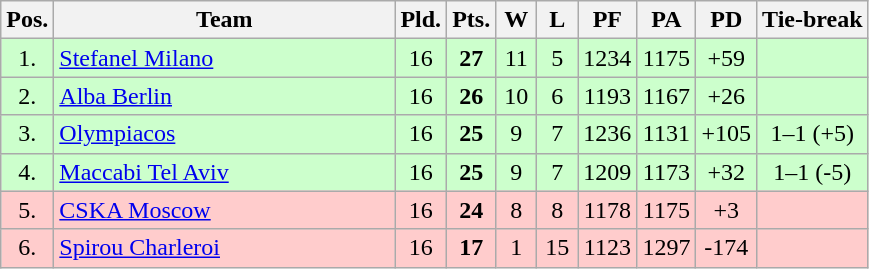<table class="wikitable" style="text-align:center">
<tr>
<th width=15>Pos.</th>
<th width=220>Team</th>
<th width=20>Pld.</th>
<th width=20>Pts.</th>
<th width=20>W</th>
<th width=20>L</th>
<th width=20>PF</th>
<th width=20>PA</th>
<th width=20>PD</th>
<th>Tie-break</th>
</tr>
<tr style="background: #ccffcc;">
<td>1.</td>
<td align=left> <a href='#'>Stefanel Milano</a></td>
<td>16</td>
<td><strong>27</strong></td>
<td>11</td>
<td>5</td>
<td>1234</td>
<td>1175</td>
<td>+59</td>
<td></td>
</tr>
<tr style="background: #ccffcc;">
<td>2.</td>
<td align=left> <a href='#'>Alba Berlin</a></td>
<td>16</td>
<td><strong>26</strong></td>
<td>10</td>
<td>6</td>
<td>1193</td>
<td>1167</td>
<td>+26</td>
<td></td>
</tr>
<tr style="background: #ccffcc;">
<td>3.</td>
<td align=left> <a href='#'>Olympiacos</a></td>
<td>16</td>
<td><strong>25</strong></td>
<td>9</td>
<td>7</td>
<td>1236</td>
<td>1131</td>
<td>+105</td>
<td>1–1 (+5)</td>
</tr>
<tr bgcolor="#ccffcc">
<td>4.</td>
<td align=left> <a href='#'>Maccabi Tel Aviv</a></td>
<td>16</td>
<td><strong>25</strong></td>
<td>9</td>
<td>7</td>
<td>1209</td>
<td>1173</td>
<td>+32</td>
<td>1–1 (-5)</td>
</tr>
<tr style="background: #ffcccc;">
<td>5.</td>
<td align=left> <a href='#'>CSKA Moscow</a></td>
<td>16</td>
<td><strong>24</strong></td>
<td>8</td>
<td>8</td>
<td>1178</td>
<td>1175</td>
<td>+3</td>
<td></td>
</tr>
<tr style="background: #ffcccc;">
<td>6.</td>
<td align=left> <a href='#'>Spirou Charleroi</a></td>
<td>16</td>
<td><strong>17</strong></td>
<td>1</td>
<td>15</td>
<td>1123</td>
<td>1297</td>
<td>-174</td>
<td></td>
</tr>
</table>
